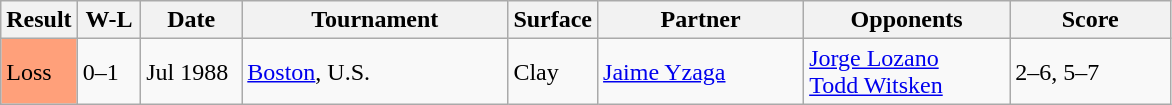<table class="sortable wikitable">
<tr>
<th style="width:40px">Result</th>
<th style="width:35px" class="unsortable">W-L</th>
<th style="width:60px">Date</th>
<th style="width:170px">Tournament</th>
<th style="width:50px">Surface</th>
<th style="width:130px">Partner</th>
<th style="width:130px">Opponents</th>
<th style="width:100px" class="unsortable">Score</th>
</tr>
<tr>
<td style="background:#ffa07a;">Loss</td>
<td>0–1</td>
<td>Jul 1988</td>
<td><a href='#'>Boston</a>, U.S.</td>
<td>Clay</td>
<td> <a href='#'>Jaime Yzaga</a></td>
<td> <a href='#'>Jorge Lozano</a> <br>  <a href='#'>Todd Witsken</a></td>
<td>2–6, 5–7</td>
</tr>
</table>
